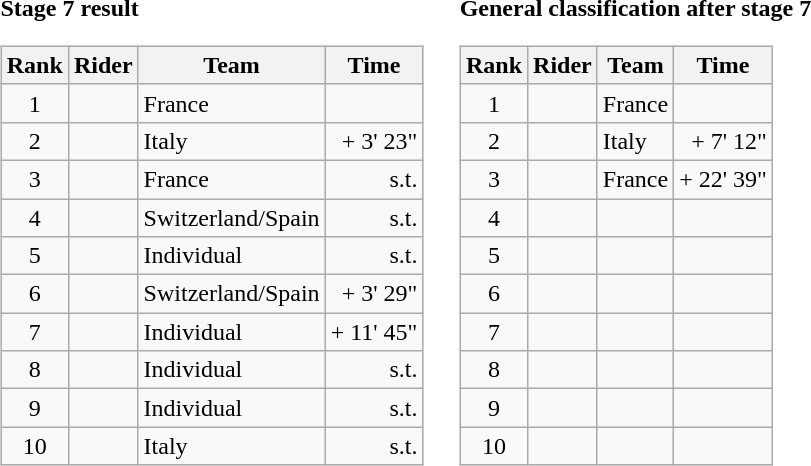<table>
<tr>
<td><strong>Stage 7 result</strong><br><table class="wikitable">
<tr>
<th scope="col">Rank</th>
<th scope="col">Rider</th>
<th scope="col">Team</th>
<th scope="col">Time</th>
</tr>
<tr>
<td style="text-align:center;">1</td>
<td></td>
<td>France</td>
<td style="text-align:right;"></td>
</tr>
<tr>
<td style="text-align:center;">2</td>
<td></td>
<td>Italy</td>
<td style="text-align:right;">+ 3' 23"</td>
</tr>
<tr>
<td style="text-align:center;">3</td>
<td></td>
<td>France</td>
<td style="text-align:right;">s.t.</td>
</tr>
<tr>
<td style="text-align:center;">4</td>
<td></td>
<td>Switzerland/Spain</td>
<td style="text-align:right;">s.t.</td>
</tr>
<tr>
<td style="text-align:center;">5</td>
<td></td>
<td>Individual</td>
<td style="text-align:right;">s.t.</td>
</tr>
<tr>
<td style="text-align:center;">6</td>
<td></td>
<td>Switzerland/Spain</td>
<td style="text-align:right;">+ 3' 29"</td>
</tr>
<tr>
<td style="text-align:center;">7</td>
<td></td>
<td>Individual</td>
<td style="text-align:right;">+ 11' 45"</td>
</tr>
<tr>
<td style="text-align:center;">8</td>
<td></td>
<td>Individual</td>
<td style="text-align:right;">s.t.</td>
</tr>
<tr>
<td style="text-align:center;">9</td>
<td></td>
<td>Individual</td>
<td style="text-align:right;">s.t.</td>
</tr>
<tr>
<td style="text-align:center;">10</td>
<td></td>
<td>Italy</td>
<td style="text-align:right;">s.t.</td>
</tr>
</table>
</td>
<td></td>
<td><strong>General classification after stage 7</strong><br><table class="wikitable">
<tr>
<th scope="col">Rank</th>
<th scope="col">Rider</th>
<th scope="col">Team</th>
<th scope="col">Time</th>
</tr>
<tr>
<td style="text-align:center;">1</td>
<td></td>
<td>France</td>
<td style="text-align:right;"></td>
</tr>
<tr>
<td style="text-align:center;">2</td>
<td></td>
<td>Italy</td>
<td style="text-align:right;">+ 7' 12"</td>
</tr>
<tr>
<td style="text-align:center;">3</td>
<td></td>
<td>France</td>
<td style="text-align:right;">+ 22' 39"</td>
</tr>
<tr>
<td style="text-align:center;">4</td>
<td></td>
<td></td>
<td></td>
</tr>
<tr>
<td style="text-align:center;">5</td>
<td></td>
<td></td>
<td></td>
</tr>
<tr>
<td style="text-align:center;">6</td>
<td></td>
<td></td>
<td></td>
</tr>
<tr>
<td style="text-align:center;">7</td>
<td></td>
<td></td>
<td></td>
</tr>
<tr>
<td style="text-align:center;">8</td>
<td></td>
<td></td>
<td></td>
</tr>
<tr>
<td style="text-align:center;">9</td>
<td></td>
<td></td>
<td></td>
</tr>
<tr>
<td style="text-align:center;">10</td>
<td></td>
<td></td>
<td></td>
</tr>
</table>
</td>
</tr>
</table>
